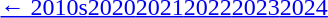<table id=toc class=toc summary=Contents>
<tr>
<th></th>
</tr>
<tr>
<td><a href='#'>← 2010s</a><a href='#'>2020</a><a href='#'>2021</a><a href='#'>2022</a><a href='#'>2023</a><a href='#'>2024</a></td>
</tr>
</table>
